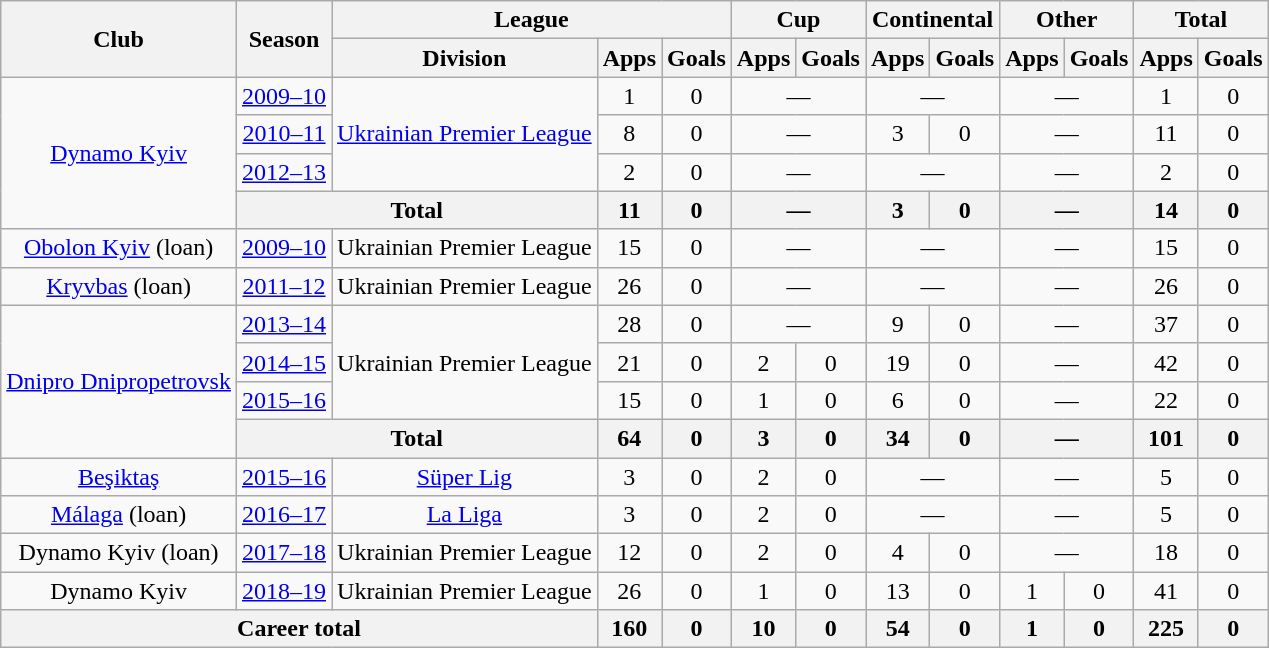<table class="wikitable" style="text-align:center">
<tr>
<th rowspan="2">Club</th>
<th rowspan="2">Season</th>
<th colspan="3">League</th>
<th colspan="2">Cup</th>
<th colspan="2">Continental</th>
<th colspan="2">Other</th>
<th colspan="2">Total</th>
</tr>
<tr>
<th>Division</th>
<th>Apps</th>
<th>Goals</th>
<th>Apps</th>
<th>Goals</th>
<th>Apps</th>
<th>Goals</th>
<th>Apps</th>
<th>Goals</th>
<th>Apps</th>
<th>Goals</th>
</tr>
<tr>
<td rowspan="4"><a href='#'>Dynamo Kyiv</a></td>
<td><a href='#'>2009–10</a></td>
<td rowspan="3"><a href='#'>Ukrainian Premier League</a></td>
<td>1</td>
<td>0</td>
<td colspan="2">—</td>
<td colspan="2">—</td>
<td colspan="2">—</td>
<td>1</td>
<td>0</td>
</tr>
<tr>
<td><a href='#'>2010–11</a></td>
<td>8</td>
<td>0</td>
<td colspan="2">—</td>
<td>3</td>
<td>0</td>
<td colspan="2">—</td>
<td>11</td>
<td>0</td>
</tr>
<tr>
<td><a href='#'>2012–13</a></td>
<td>2</td>
<td>0</td>
<td colspan="2">—</td>
<td colspan="2">—</td>
<td colspan="2">—</td>
<td>2</td>
<td>0</td>
</tr>
<tr>
<th colspan="2">Total</th>
<th>11</th>
<th>0</th>
<th colspan="2">—</th>
<th>3</th>
<th>0</th>
<th colspan="2">—</th>
<th>14</th>
<th>0</th>
</tr>
<tr>
<td><a href='#'>Obolon Kyiv</a> (loan)</td>
<td><a href='#'>2009–10</a></td>
<td>Ukrainian Premier League</td>
<td>15</td>
<td>0</td>
<td colspan="2">—</td>
<td colspan="2">—</td>
<td colspan="2">—</td>
<td>15</td>
<td>0</td>
</tr>
<tr>
<td><a href='#'>Kryvbas</a> (loan)</td>
<td><a href='#'>2011–12</a></td>
<td>Ukrainian Premier League</td>
<td>26</td>
<td>0</td>
<td colspan="2">—</td>
<td colspan="2">—</td>
<td colspan="2">—</td>
<td>26</td>
<td>0</td>
</tr>
<tr>
<td rowspan="4"><a href='#'>Dnipro Dnipropetrovsk</a></td>
<td><a href='#'>2013–14</a></td>
<td rowspan="3">Ukrainian Premier League</td>
<td>28</td>
<td>0</td>
<td colspan="2">—</td>
<td>9</td>
<td>0</td>
<td colspan="2">—</td>
<td>37</td>
<td>0</td>
</tr>
<tr>
<td><a href='#'>2014–15</a></td>
<td>21</td>
<td>0</td>
<td>2</td>
<td>0</td>
<td>19</td>
<td>0</td>
<td colspan="2">—</td>
<td>42</td>
<td>0</td>
</tr>
<tr>
<td><a href='#'>2015–16</a></td>
<td>15</td>
<td>0</td>
<td>1</td>
<td>0</td>
<td>6</td>
<td>0</td>
<td colspan="2">—</td>
<td>22</td>
<td>0</td>
</tr>
<tr>
<th colspan="2">Total</th>
<th>64</th>
<th>0</th>
<th>3</th>
<th>0</th>
<th>34</th>
<th>0</th>
<th colspan="2">—</th>
<th>101</th>
<th>0</th>
</tr>
<tr>
<td><a href='#'>Beşiktaş</a></td>
<td><a href='#'>2015–16</a></td>
<td><a href='#'>Süper Lig</a></td>
<td>3</td>
<td>0</td>
<td>2</td>
<td>0</td>
<td colspan="2">—</td>
<td colspan="2">—</td>
<td>5</td>
<td>0</td>
</tr>
<tr>
<td><a href='#'>Málaga</a> (loan)</td>
<td><a href='#'>2016–17</a></td>
<td><a href='#'>La Liga</a></td>
<td>3</td>
<td>0</td>
<td>2</td>
<td>0</td>
<td colspan="2">—</td>
<td colspan="2">—</td>
<td>5</td>
<td>0</td>
</tr>
<tr>
<td>Dynamo Kyiv (loan)</td>
<td><a href='#'>2017–18</a></td>
<td>Ukrainian Premier League</td>
<td>12</td>
<td>0</td>
<td>2</td>
<td>0</td>
<td>4</td>
<td>0</td>
<td colspan="2">—</td>
<td>18</td>
<td>0</td>
</tr>
<tr>
<td>Dynamo Kyiv</td>
<td><a href='#'>2018–19</a></td>
<td>Ukrainian Premier League</td>
<td>26</td>
<td>0</td>
<td>1</td>
<td>0</td>
<td>13</td>
<td>0</td>
<td>1</td>
<td>0</td>
<td>41</td>
<td>0</td>
</tr>
<tr>
<th colspan="3">Career total</th>
<th>160</th>
<th>0</th>
<th>10</th>
<th>0</th>
<th>54</th>
<th>0</th>
<th>1</th>
<th>0</th>
<th>225</th>
<th>0</th>
</tr>
</table>
